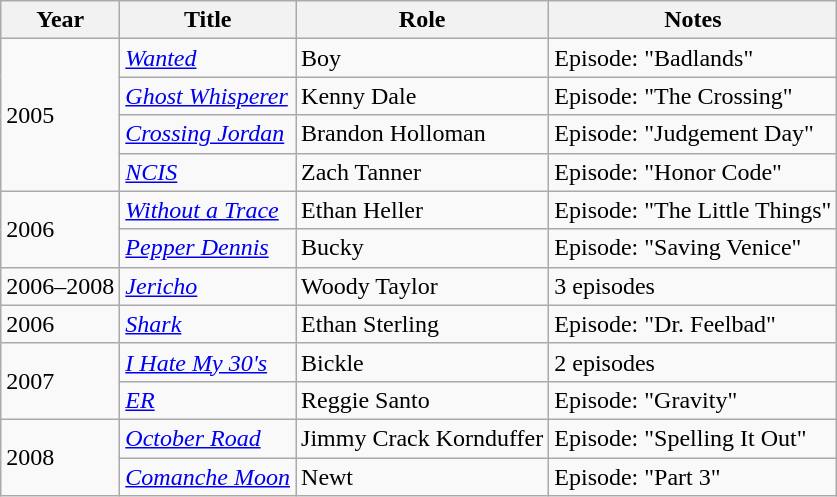<table class="wikitable sortable">
<tr>
<th>Year</th>
<th>Title</th>
<th>Role</th>
<th>Notes</th>
</tr>
<tr>
<td rowspan="4">2005</td>
<td><em><a href='#'>Wanted</a></em></td>
<td>Boy</td>
<td>Episode: "Badlands"</td>
</tr>
<tr>
<td><em><a href='#'>Ghost Whisperer</a></em></td>
<td>Kenny Dale</td>
<td>Episode: "The Crossing"</td>
</tr>
<tr>
<td><em><a href='#'>Crossing Jordan</a></em></td>
<td>Brandon Holloman</td>
<td>Episode: "Judgement Day"</td>
</tr>
<tr>
<td><em><a href='#'>NCIS</a></em></td>
<td>Zach Tanner</td>
<td>Episode: "Honor Code"</td>
</tr>
<tr>
<td rowspan="2">2006</td>
<td><em><a href='#'>Without a Trace</a></em></td>
<td>Ethan Heller</td>
<td>Episode: "The Little Things"</td>
</tr>
<tr>
<td><em><a href='#'>Pepper Dennis</a></em></td>
<td>Bucky</td>
<td>Episode: "Saving Venice"</td>
</tr>
<tr>
<td>2006–2008</td>
<td><em><a href='#'>Jericho</a></em></td>
<td>Woody Taylor</td>
<td>3 episodes</td>
</tr>
<tr>
<td>2006</td>
<td><em><a href='#'>Shark</a></em></td>
<td>Ethan Sterling</td>
<td>Episode: "Dr. Feelbad"</td>
</tr>
<tr>
<td rowspan="2">2007</td>
<td><em><a href='#'>I Hate My 30's</a></em></td>
<td>Bickle</td>
<td>2 episodes</td>
</tr>
<tr>
<td><em><a href='#'>ER</a></em></td>
<td>Reggie Santo</td>
<td>Episode: "Gravity"</td>
</tr>
<tr>
<td rowspan="2">2008</td>
<td><em><a href='#'>October Road</a></em></td>
<td>Jimmy Crack Kornduffer</td>
<td>Episode: "Spelling It Out"</td>
</tr>
<tr>
<td><em><a href='#'>Comanche Moon</a></em></td>
<td>Newt</td>
<td>Episode: "Part 3"</td>
</tr>
</table>
